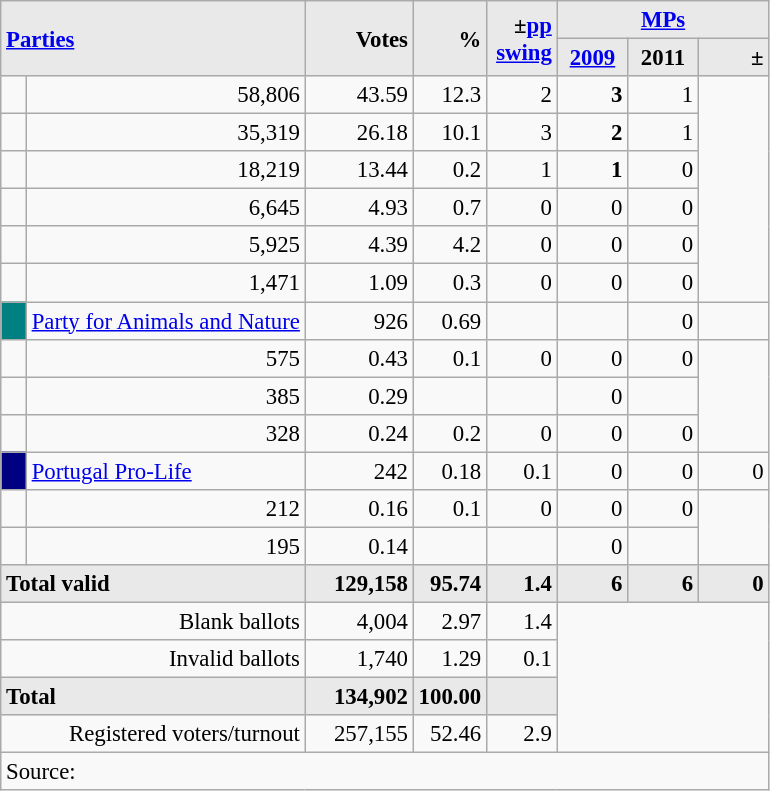<table class="wikitable" style="text-align:right; font-size:95%;">
<tr>
<th rowspan="2" colspan="2" style="background:#e9e9e9; text-align:left;" alignleft><a href='#'>Parties</a></th>
<th rowspan="2" style="background:#e9e9e9; text-align:right;">Votes</th>
<th rowspan="2" style="background:#e9e9e9; text-align:right;">%</th>
<th rowspan="2" style="background:#e9e9e9; text-align:right;">±<a href='#'>pp</a> <a href='#'>swing</a></th>
<th colspan="3" style="background:#e9e9e9; text-align:center;"><a href='#'>MPs</a></th>
</tr>
<tr style="background-color:#E9E9E9">
<th style="background-color:#E9E9E9;text-align:center;"><a href='#'>2009</a></th>
<th style="background-color:#E9E9E9;text-align:center;">2011</th>
<th style="background:#e9e9e9; text-align:right;">±</th>
</tr>
<tr>
<td></td>
<td>58,806</td>
<td>43.59</td>
<td>12.3</td>
<td>2</td>
<td><strong>3</strong></td>
<td>1</td>
</tr>
<tr>
<td></td>
<td>35,319</td>
<td>26.18</td>
<td>10.1</td>
<td>3</td>
<td><strong>2</strong></td>
<td>1</td>
</tr>
<tr>
<td></td>
<td>18,219</td>
<td>13.44</td>
<td>0.2</td>
<td>1</td>
<td><strong>1</strong></td>
<td>0</td>
</tr>
<tr>
<td></td>
<td>6,645</td>
<td>4.93</td>
<td>0.7</td>
<td>0</td>
<td>0</td>
<td>0</td>
</tr>
<tr>
<td></td>
<td>5,925</td>
<td>4.39</td>
<td>4.2</td>
<td>0</td>
<td>0</td>
<td>0</td>
</tr>
<tr>
<td></td>
<td>1,471</td>
<td>1.09</td>
<td>0.3</td>
<td>0</td>
<td>0</td>
<td>0</td>
</tr>
<tr>
<td style="width: 10px" bgcolor="teal" align="center"></td>
<td align="left"><a href='#'>Party for Animals and Nature</a></td>
<td>926</td>
<td>0.69</td>
<td></td>
<td></td>
<td>0</td>
<td></td>
</tr>
<tr>
<td></td>
<td>575</td>
<td>0.43</td>
<td>0.1</td>
<td>0</td>
<td>0</td>
<td>0</td>
</tr>
<tr>
<td></td>
<td>385</td>
<td>0.29</td>
<td></td>
<td></td>
<td>0</td>
<td></td>
</tr>
<tr>
<td></td>
<td>328</td>
<td>0.24</td>
<td>0.2</td>
<td>0</td>
<td>0</td>
<td>0</td>
</tr>
<tr>
<td style="width:10px;background-color:#000080;text-align:center;"></td>
<td style="text-align:left;"><a href='#'>Portugal Pro-Life</a></td>
<td>242</td>
<td>0.18</td>
<td>0.1</td>
<td>0</td>
<td>0</td>
<td>0</td>
</tr>
<tr>
<td></td>
<td>212</td>
<td>0.16</td>
<td>0.1</td>
<td>0</td>
<td>0</td>
<td>0</td>
</tr>
<tr>
<td></td>
<td>195</td>
<td>0.14</td>
<td></td>
<td></td>
<td>0</td>
<td></td>
</tr>
<tr>
<td colspan=2 align=left style="background-color:#E9E9E9"><strong>Total valid</strong></td>
<td width="65" align="right" style="background-color:#E9E9E9"><strong>129,158</strong></td>
<td width="40" align="right" style="background-color:#E9E9E9"><strong>95.74</strong></td>
<td width="40" align="right" style="background-color:#E9E9E9"><strong>1.4</strong></td>
<td width="40" align="right" style="background-color:#E9E9E9"><strong>6</strong></td>
<td width="40" align="right" style="background-color:#E9E9E9"><strong>6</strong></td>
<td width="40" align="right" style="background-color:#E9E9E9"><strong>0</strong></td>
</tr>
<tr>
<td colspan=2>Blank ballots</td>
<td>4,004</td>
<td>2.97</td>
<td>1.4</td>
<td colspan=4 rowspan=4></td>
</tr>
<tr>
<td colspan=2>Invalid ballots</td>
<td>1,740</td>
<td>1.29</td>
<td>0.1</td>
</tr>
<tr>
<td colspan=2 align=left style="background-color:#E9E9E9"><strong>Total</strong></td>
<td width="50" align="right" style="background-color:#E9E9E9"><strong>134,902</strong></td>
<td width="40" align="right" style="background-color:#E9E9E9"><strong>100.00</strong></td>
<td width="40" align="right" style="background-color:#E9E9E9"></td>
</tr>
<tr>
<td colspan=2>Registered voters/turnout</td>
<td>257,155</td>
<td>52.46</td>
<td>2.9</td>
</tr>
<tr>
<td colspan=11 align=left>Source: </td>
</tr>
</table>
